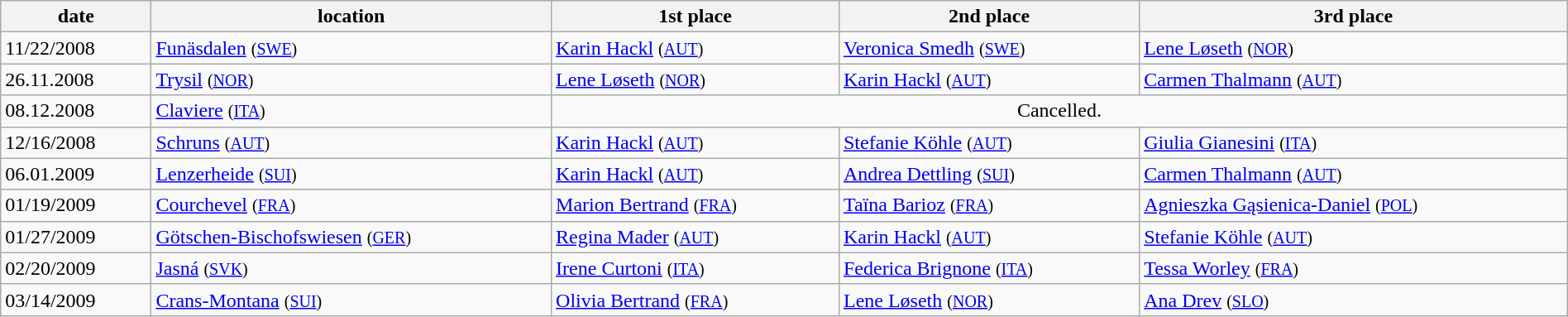<table class="wikitable" width=100%>
<tr class="backgroundcolor5">
<th>date</th>
<th>location</th>
<th>1st place</th>
<th>2nd place</th>
<th>3rd place</th>
</tr>
<tr>
<td>11/22/2008</td>
<td><a href='#'>Funäsdalen</a> <small>(<a href='#'>SWE</a>)</small></td>
<td> <a href='#'>Karin Hackl</a> <small>(<a href='#'>AUT</a>)</small></td>
<td> <a href='#'>Veronica Smedh</a> <small>(<a href='#'>SWE</a>)</small></td>
<td> <a href='#'>Lene Løseth</a> <small>(<a href='#'>NOR</a>)</small></td>
</tr>
<tr>
<td>26.11.2008</td>
<td><a href='#'>Trysil</a> <small>(<a href='#'>NOR</a>)</small></td>
<td> <a href='#'>Lene Løseth</a> <small>(<a href='#'>NOR</a>)</small></td>
<td> <a href='#'>Karin Hackl</a> <small>(<a href='#'>AUT</a>)</small></td>
<td> <a href='#'>Carmen Thalmann</a> <small>(<a href='#'>AUT</a>)</small></td>
</tr>
<tr>
<td>08.12.2008</td>
<td><a href='#'>Claviere</a> <small>(<a href='#'>ITA</a>)</small></td>
<td colspan="3" align="center">Cancelled.</td>
</tr>
<tr>
<td>12/16/2008</td>
<td><a href='#'>Schruns</a> <small>(<a href='#'>AUT</a>)</small></td>
<td> <a href='#'>Karin Hackl</a> <small>(<a href='#'>AUT</a>)</small></td>
<td> <a href='#'>Stefanie Köhle</a> <small>(<a href='#'>AUT</a>)</small></td>
<td> <a href='#'>Giulia Gianesini</a> <small>(<a href='#'>ITA</a>)</small></td>
</tr>
<tr>
<td>06.01.2009</td>
<td><a href='#'>Lenzerheide</a> <small>(<a href='#'>SUI</a>)</small></td>
<td> <a href='#'>Karin Hackl</a> <small>(<a href='#'>AUT</a>)</small></td>
<td> <a href='#'>Andrea Dettling</a> <small>(<a href='#'>SUI</a>)</small></td>
<td> <a href='#'>Carmen Thalmann</a> <small>(<a href='#'>AUT</a>)</small></td>
</tr>
<tr>
<td>01/19/2009</td>
<td><a href='#'>Courchevel</a> <small>(<a href='#'>FRA</a>)</small></td>
<td> <a href='#'>Marion Bertrand</a> <small>(<a href='#'>FRA</a>)</small></td>
<td> <a href='#'>Taïna Barioz</a> <small>(<a href='#'>FRA</a>)</small></td>
<td> <a href='#'>Agnieszka Gąsienica-Daniel</a> <small>(<a href='#'>POL</a>)</small></td>
</tr>
<tr>
<td>01/27/2009</td>
<td><a href='#'>Götschen-Bischofswiesen</a> <small>(<a href='#'>GER</a>)</small></td>
<td> <a href='#'>Regina Mader</a> <small>(<a href='#'>AUT</a>)</small></td>
<td> <a href='#'>Karin Hackl</a> <small>(<a href='#'>AUT</a>)</small></td>
<td> <a href='#'>Stefanie Köhle</a> <small>(<a href='#'>AUT</a>)</small></td>
</tr>
<tr>
<td>02/20/2009</td>
<td><a href='#'>Jasná</a> <small>(<a href='#'>SVK</a>)</small></td>
<td> <a href='#'>Irene Curtoni</a> <small>(<a href='#'>ITA</a>)</small></td>
<td> <a href='#'>Federica Brignone</a> <small>(<a href='#'>ITA</a>)</small></td>
<td> <a href='#'>Tessa Worley</a> <small>(<a href='#'>FRA</a>)</small></td>
</tr>
<tr>
<td>03/14/2009</td>
<td><a href='#'>Crans-Montana</a> <small>(<a href='#'>SUI</a>)</small></td>
<td> <a href='#'>Olivia Bertrand</a> <small>(<a href='#'>FRA</a>)</small></td>
<td> <a href='#'>Lene Løseth</a> <small>(<a href='#'>NOR</a>)</small></td>
<td> <a href='#'>Ana Drev</a> <small>(<a href='#'>SLO</a>)</small></td>
</tr>
</table>
